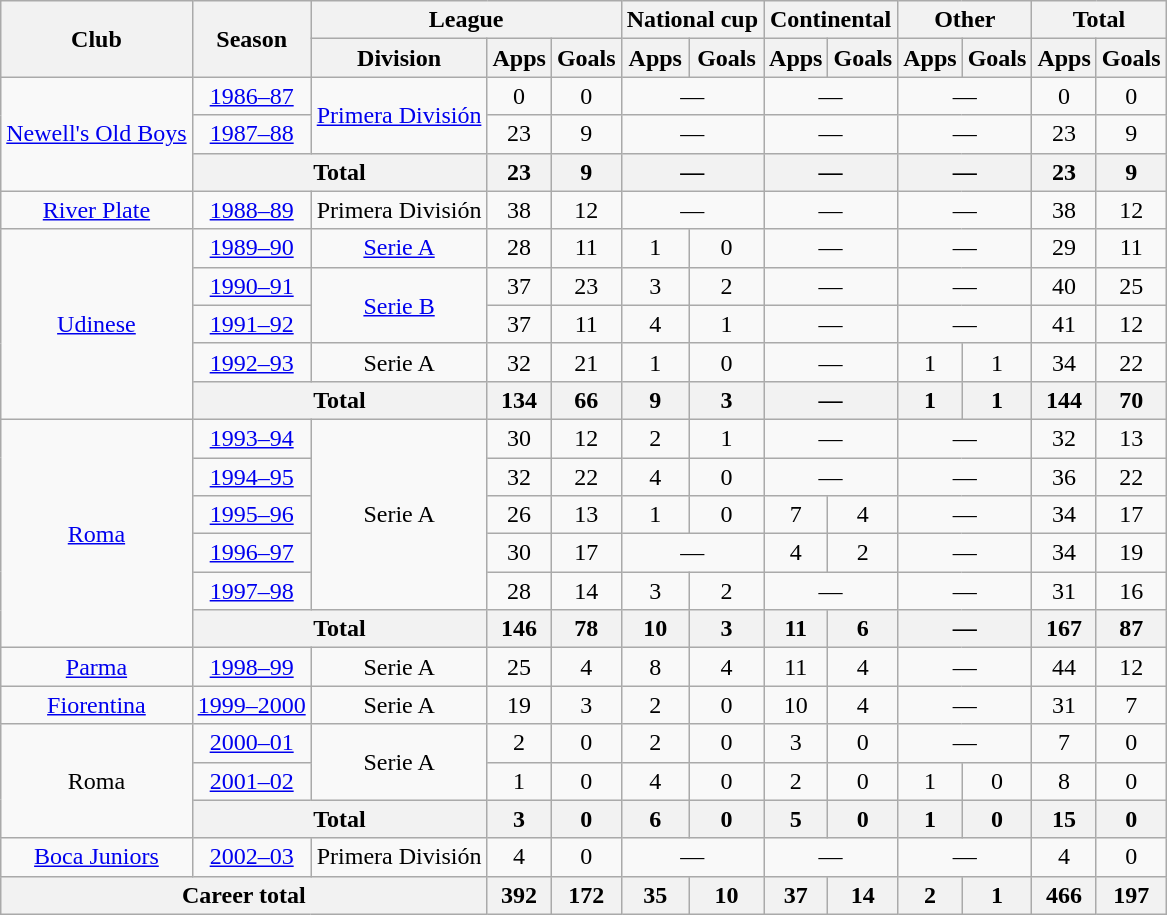<table class="wikitable" style="text-align:center">
<tr>
<th rowspan="2">Club</th>
<th rowspan="2">Season</th>
<th colspan="3">League</th>
<th colspan="2">National cup</th>
<th colspan="2">Continental</th>
<th colspan="2">Other</th>
<th colspan="2">Total</th>
</tr>
<tr>
<th>Division</th>
<th>Apps</th>
<th>Goals</th>
<th>Apps</th>
<th>Goals</th>
<th>Apps</th>
<th>Goals</th>
<th>Apps</th>
<th>Goals</th>
<th>Apps</th>
<th>Goals</th>
</tr>
<tr>
<td rowspan="3"><a href='#'>Newell's Old Boys</a></td>
<td><a href='#'>1986–87</a></td>
<td rowspan="2"><a href='#'>Primera División</a></td>
<td>0</td>
<td>0</td>
<td colspan="2">—</td>
<td colspan="2">—</td>
<td colspan="2">—</td>
<td>0</td>
<td>0</td>
</tr>
<tr>
<td><a href='#'>1987–88</a></td>
<td>23</td>
<td>9</td>
<td colspan="2">—</td>
<td colspan="2">—</td>
<td colspan="2">—</td>
<td>23</td>
<td>9</td>
</tr>
<tr>
<th colspan="2">Total</th>
<th>23</th>
<th>9</th>
<th colspan="2">—</th>
<th colspan="2">—</th>
<th colspan="2">—</th>
<th>23</th>
<th>9</th>
</tr>
<tr>
<td><a href='#'>River Plate</a></td>
<td><a href='#'>1988–89</a></td>
<td>Primera División</td>
<td>38</td>
<td>12</td>
<td colspan="2">—</td>
<td colspan="2">—</td>
<td colspan="2">—</td>
<td>38</td>
<td>12</td>
</tr>
<tr>
<td rowspan="5"><a href='#'>Udinese</a></td>
<td><a href='#'>1989–90</a></td>
<td><a href='#'>Serie A</a></td>
<td>28</td>
<td>11</td>
<td>1</td>
<td>0</td>
<td colspan="2">—</td>
<td colspan="2">—</td>
<td>29</td>
<td>11</td>
</tr>
<tr>
<td><a href='#'>1990–91</a></td>
<td rowspan="2"><a href='#'>Serie B</a></td>
<td>37</td>
<td>23</td>
<td>3</td>
<td>2</td>
<td colspan="2">—</td>
<td colspan="2">—</td>
<td>40</td>
<td>25</td>
</tr>
<tr>
<td><a href='#'>1991–92</a></td>
<td>37</td>
<td>11</td>
<td>4</td>
<td>1</td>
<td colspan="2">—</td>
<td colspan="2">—</td>
<td>41</td>
<td>12</td>
</tr>
<tr>
<td><a href='#'>1992–93</a></td>
<td>Serie A</td>
<td>32</td>
<td>21</td>
<td>1</td>
<td>0</td>
<td colspan="2">—</td>
<td>1</td>
<td>1</td>
<td>34</td>
<td>22</td>
</tr>
<tr>
<th colspan="2">Total</th>
<th>134</th>
<th>66</th>
<th>9</th>
<th>3</th>
<th colspan="2">—</th>
<th>1</th>
<th>1</th>
<th>144</th>
<th>70</th>
</tr>
<tr>
<td rowspan="6"><a href='#'>Roma</a></td>
<td><a href='#'>1993–94</a></td>
<td rowspan="5">Serie A</td>
<td>30</td>
<td>12</td>
<td>2</td>
<td>1</td>
<td colspan="2">—</td>
<td colspan="2">—</td>
<td>32</td>
<td>13</td>
</tr>
<tr>
<td><a href='#'>1994–95</a></td>
<td>32</td>
<td>22</td>
<td>4</td>
<td>0</td>
<td colspan="2">—</td>
<td colspan="2">—</td>
<td>36</td>
<td>22</td>
</tr>
<tr>
<td><a href='#'>1995–96</a></td>
<td>26</td>
<td>13</td>
<td>1</td>
<td>0</td>
<td>7</td>
<td>4</td>
<td colspan="2">—</td>
<td>34</td>
<td>17</td>
</tr>
<tr>
<td><a href='#'>1996–97</a></td>
<td>30</td>
<td>17</td>
<td colspan="2">—</td>
<td>4</td>
<td>2</td>
<td colspan="2">—</td>
<td>34</td>
<td>19</td>
</tr>
<tr>
<td><a href='#'>1997–98</a></td>
<td>28</td>
<td>14</td>
<td>3</td>
<td>2</td>
<td colspan="2">—</td>
<td colspan="2">—</td>
<td>31</td>
<td>16</td>
</tr>
<tr>
<th colspan="2">Total</th>
<th>146</th>
<th>78</th>
<th>10</th>
<th>3</th>
<th>11</th>
<th>6</th>
<th colspan="2">—</th>
<th>167</th>
<th>87</th>
</tr>
<tr>
<td><a href='#'>Parma</a></td>
<td><a href='#'>1998–99</a></td>
<td>Serie A</td>
<td>25</td>
<td>4</td>
<td>8</td>
<td>4</td>
<td>11</td>
<td>4</td>
<td colspan="2">—</td>
<td>44</td>
<td>12</td>
</tr>
<tr>
<td><a href='#'>Fiorentina</a></td>
<td><a href='#'>1999–2000</a></td>
<td>Serie A</td>
<td>19</td>
<td>3</td>
<td>2</td>
<td>0</td>
<td>10</td>
<td>4</td>
<td colspan="2">—</td>
<td>31</td>
<td>7</td>
</tr>
<tr>
<td rowspan="3">Roma</td>
<td><a href='#'>2000–01</a></td>
<td rowspan="2">Serie A</td>
<td>2</td>
<td>0</td>
<td>2</td>
<td>0</td>
<td>3</td>
<td>0</td>
<td colspan="2">—</td>
<td>7</td>
<td>0</td>
</tr>
<tr>
<td><a href='#'>2001–02</a></td>
<td>1</td>
<td>0</td>
<td>4</td>
<td>0</td>
<td>2</td>
<td>0</td>
<td>1</td>
<td>0</td>
<td>8</td>
<td>0</td>
</tr>
<tr>
<th colspan="2">Total</th>
<th>3</th>
<th>0</th>
<th>6</th>
<th>0</th>
<th>5</th>
<th>0</th>
<th>1</th>
<th>0</th>
<th>15</th>
<th>0</th>
</tr>
<tr>
<td><a href='#'>Boca Juniors</a></td>
<td><a href='#'>2002–03</a></td>
<td>Primera División</td>
<td>4</td>
<td>0</td>
<td colspan="2">—</td>
<td colspan="2">—</td>
<td colspan="2">—</td>
<td>4</td>
<td>0</td>
</tr>
<tr>
<th colspan="3">Career total</th>
<th>392</th>
<th>172</th>
<th>35</th>
<th>10</th>
<th>37</th>
<th>14</th>
<th>2</th>
<th>1</th>
<th>466</th>
<th>197</th>
</tr>
</table>
